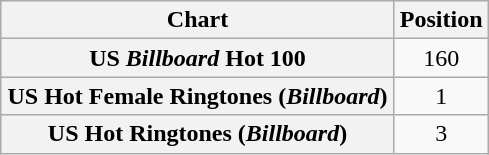<table class="wikitable sortable plainrowheaders" style="text-align:center">
<tr>
<th style="width:255px;" scope="col">Chart</th>
<th style="width:50px;" scope="col">Position</th>
</tr>
<tr>
<th scope="row">US <em>Billboard</em> Hot 100</th>
<td>160</td>
</tr>
<tr>
<th scope="row">US Hot Female Ringtones (<em>Billboard</em>)</th>
<td>1</td>
</tr>
<tr>
<th scope="row">US Hot Ringtones (<em>Billboard</em>)</th>
<td>3</td>
</tr>
</table>
